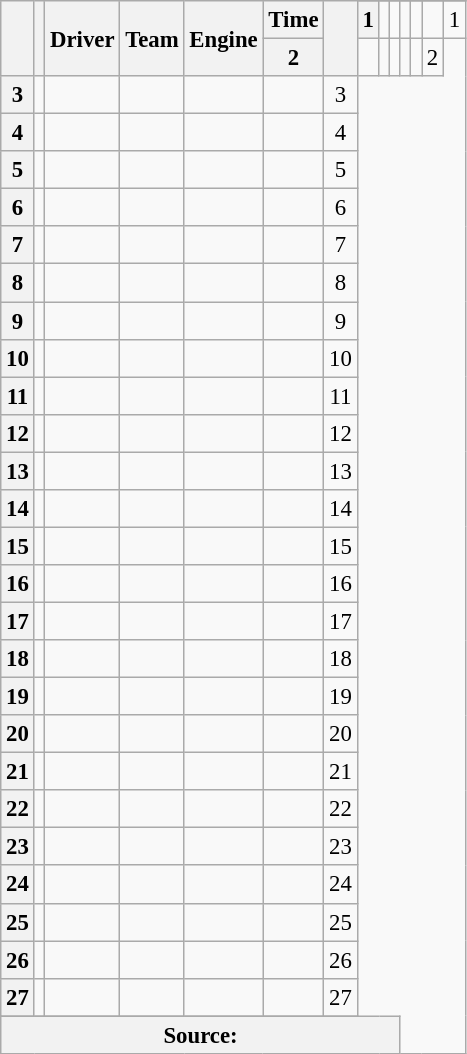<table class="wikitable sortable" style="font-size: 95%;">
<tr>
<th rowspan="3"></th>
<th rowspan="3"></th>
<th rowspan="3">Driver</th>
<th rowspan="3">Team</th>
<th rowspan="3">Engine</th>
<th rowspan="2">Time</th>
<th rowspan="3"></th>
</tr>
<tr>
<th>1</th>
<td align="center"></td>
<td></td>
<td></td>
<td></td>
<td align="center"></td>
<td align="center">1</td>
</tr>
<tr>
<th>2</th>
<td align="center"></td>
<td></td>
<td></td>
<td></td>
<td align="center"></td>
<td align="center">2</td>
</tr>
<tr>
<th>3</th>
<td align="center"></td>
<td></td>
<td></td>
<td></td>
<td align="center"></td>
<td align="center">3</td>
</tr>
<tr>
<th>4</th>
<td align="center"></td>
<td></td>
<td></td>
<td></td>
<td align="center"></td>
<td align="center">4</td>
</tr>
<tr>
<th>5</th>
<td align="center"></td>
<td></td>
<td></td>
<td></td>
<td align="center"></td>
<td align="center">5</td>
</tr>
<tr>
<th>6</th>
<td align="center"></td>
<td></td>
<td></td>
<td></td>
<td align="center"></td>
<td align="center">6</td>
</tr>
<tr>
<th>7</th>
<td align="center"></td>
<td></td>
<td></td>
<td></td>
<td align="center"></td>
<td align="center">7</td>
</tr>
<tr>
<th>8</th>
<td align="center"></td>
<td></td>
<td></td>
<td></td>
<td align="center"></td>
<td align="center">8</td>
</tr>
<tr>
<th>9</th>
<td align="center"></td>
<td></td>
<td></td>
<td></td>
<td align="center"></td>
<td align="center">9</td>
</tr>
<tr>
<th>10</th>
<td align="center"></td>
<td></td>
<td></td>
<td></td>
<td align="center"></td>
<td align="center">10</td>
</tr>
<tr>
<th>11</th>
<td align="center"></td>
<td></td>
<td></td>
<td></td>
<td align="center"></td>
<td align="center">11</td>
</tr>
<tr>
<th>12</th>
<td align="center"></td>
<td></td>
<td></td>
<td></td>
<td align="center"></td>
<td align="center">12</td>
</tr>
<tr>
<th>13</th>
<td align="center"></td>
<td></td>
<td></td>
<td></td>
<td align="center"></td>
<td align="center">13</td>
</tr>
<tr>
<th>14</th>
<td align="center"></td>
<td></td>
<td></td>
<td></td>
<td align="center"></td>
<td align="center">14</td>
</tr>
<tr>
<th>15</th>
<td align="center"></td>
<td></td>
<td></td>
<td></td>
<td align="center"></td>
<td align="center">15</td>
</tr>
<tr>
<th>16</th>
<td align="center"></td>
<td></td>
<td></td>
<td></td>
<td align="center"></td>
<td align="center">16</td>
</tr>
<tr>
<th>17</th>
<td align="center"></td>
<td></td>
<td></td>
<td></td>
<td align="center"></td>
<td align="center">17</td>
</tr>
<tr>
<th>18</th>
<td align="center"></td>
<td></td>
<td></td>
<td></td>
<td align="center"></td>
<td align="center">18</td>
</tr>
<tr>
<th>19</th>
<td align="center"></td>
<td></td>
<td></td>
<td></td>
<td align="center"></td>
<td align="center">19</td>
</tr>
<tr>
<th>20</th>
<td align="center"></td>
<td></td>
<td></td>
<td></td>
<td align="center"></td>
<td align="center">20</td>
</tr>
<tr>
<th>21</th>
<td align="center"></td>
<td></td>
<td></td>
<td></td>
<td align="center"></td>
<td align="center">21</td>
</tr>
<tr>
<th>22</th>
<td align="center"></td>
<td></td>
<td></td>
<td></td>
<td align="center"></td>
<td align="center">22</td>
</tr>
<tr>
<th>23</th>
<td align="center"></td>
<td></td>
<td></td>
<td></td>
<td align="center"></td>
<td align="center">23</td>
</tr>
<tr>
<th>24</th>
<td align="center"></td>
<td></td>
<td></td>
<td></td>
<td align="center"></td>
<td align="center">24</td>
</tr>
<tr>
<th>25</th>
<td align="center"></td>
<td></td>
<td></td>
<td></td>
<td align="center"></td>
<td align="center">25</td>
</tr>
<tr>
<th>26</th>
<td align="center"></td>
<td></td>
<td></td>
<td></td>
<td align="center"></td>
<td align="center">26</td>
</tr>
<tr>
<th>27</th>
<td align="center"></td>
<td></td>
<td></td>
<td></td>
<td align="center"></td>
<td align="center">27</td>
</tr>
<tr>
</tr>
<tr class="sortbottom">
<th colspan="10">Source:</th>
</tr>
</table>
